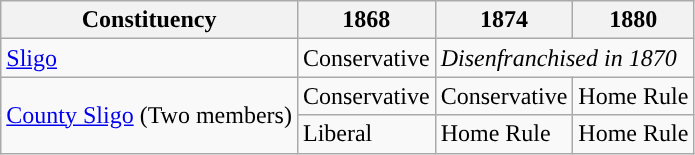<table class="wikitable">
<tr>
<th>Constituency</th>
<th>1868</th>
<th>1874</th>
<th>1880</th>
</tr>
<tr>
<td><a href='#'>Sligo</a></td>
<td>Conservative</td>
<td colspan="2"><em>Disenfranchised in 1870</em></td>
</tr>
<tr>
<td rowspan="2"><a href='#'>County Sligo</a> (Two members)</td>
<td>Conservative</td>
<td>Conservative</td>
<td>Home Rule</td>
</tr>
<tr>
<td>Liberal</td>
<td>Home Rule</td>
<td>Home Rule</td>
</tr>
</table>
